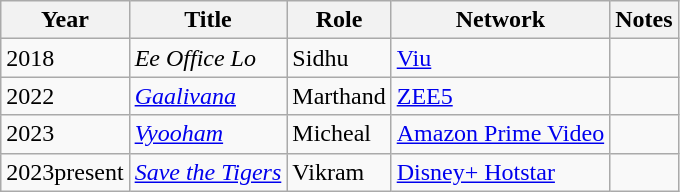<table class="wikitable sortable">
<tr>
<th>Year</th>
<th>Title</th>
<th>Role</th>
<th>Network</th>
<th>Notes</th>
</tr>
<tr>
<td>2018</td>
<td><em>Ee Office Lo</em></td>
<td>Sidhu</td>
<td><a href='#'>Viu</a></td>
<td></td>
</tr>
<tr>
<td>2022</td>
<td><em><a href='#'>Gaalivana</a></em></td>
<td>Marthand</td>
<td><a href='#'>ZEE5</a></td>
<td></td>
</tr>
<tr>
<td>2023</td>
<td><a href='#'><em>Vyooham</em></a></td>
<td>Micheal</td>
<td><a href='#'>Amazon Prime Video</a></td>
<td></td>
</tr>
<tr>
<td>2023present</td>
<td><em><a href='#'>Save the Tigers</a></em></td>
<td>Vikram</td>
<td><a href='#'>Disney+ Hotstar</a></td>
<td></td>
</tr>
</table>
